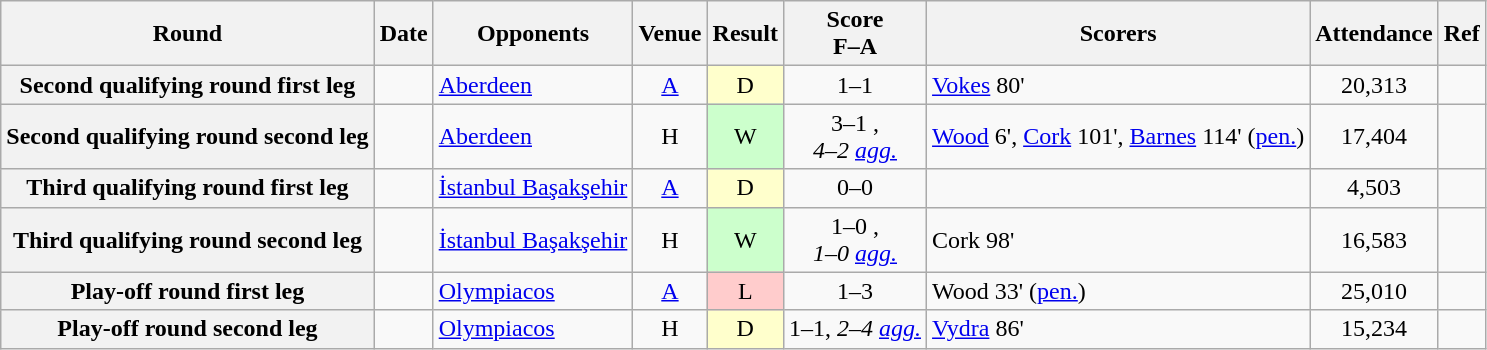<table class="wikitable plainrowheaders sortable" style="text-align:center">
<tr>
<th scope="col">Round</th>
<th scope="col">Date</th>
<th scope="col">Opponents</th>
<th scope="col">Venue</th>
<th scope="col">Result</th>
<th scope="col">Score<br>F–A</th>
<th scope="col" class="unsortable">Scorers</th>
<th scope="col">Attendance</th>
<th scope="col" class="unsortable">Ref</th>
</tr>
<tr>
<th scope="row">Second qualifying round first leg</th>
<td align="left"></td>
<td align="left"><a href='#'>Aberdeen</a></td>
<td><a href='#'>A</a></td>
<td style="background-color:#FFFFCC">D</td>
<td>1–1</td>
<td align="left"><a href='#'>Vokes</a> 80'</td>
<td>20,313</td>
<td></td>
</tr>
<tr>
<th scope="row">Second qualifying round second leg</th>
<td align="left"></td>
<td align="left"><a href='#'>Aberdeen</a></td>
<td>H</td>
<td style="background-color:#CCFFCC">W</td>
<td>3–1 ,<br><em>4–2 <a href='#'>agg.</a></em></td>
<td align="left"><a href='#'>Wood</a> 6', <a href='#'>Cork</a> 101', <a href='#'>Barnes</a> 114' (<a href='#'>pen.</a>)</td>
<td>17,404</td>
<td></td>
</tr>
<tr>
<th scope="row">Third qualifying round first leg</th>
<td align="left"></td>
<td align="left"><a href='#'>İstanbul Başakşehir</a></td>
<td><a href='#'>A</a></td>
<td style="background-color:#FFFFCC">D</td>
<td>0–0</td>
<td align="left"></td>
<td>4,503</td>
<td></td>
</tr>
<tr>
<th scope="row">Third qualifying round second leg</th>
<td align="left"></td>
<td align="left"><a href='#'>İstanbul Başakşehir</a></td>
<td>H</td>
<td style="background-color:#CCFFCC">W</td>
<td>1–0 ,<br><em>1–0 <a href='#'>agg.</a></em></td>
<td align="left">Cork 98'</td>
<td>16,583</td>
<td></td>
</tr>
<tr>
<th scope="row">Play-off round first leg</th>
<td align="left"></td>
<td align="left"><a href='#'>Olympiacos</a></td>
<td><a href='#'>A</a></td>
<td style="background-color:#FFCCCC">L</td>
<td>1–3</td>
<td align="left">Wood 33' (<a href='#'>pen.</a>)</td>
<td>25,010</td>
<td></td>
</tr>
<tr>
<th scope="row">Play-off round second leg</th>
<td align="left"></td>
<td align="left"><a href='#'>Olympiacos</a></td>
<td>H</td>
<td style="background-color:#FFFFCC">D</td>
<td>1–1, <em>2–4 <a href='#'>agg.</a></em></td>
<td align="left"><a href='#'>Vydra</a> 86'</td>
<td>15,234</td>
<td></td>
</tr>
</table>
